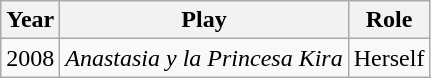<table class="wikitable">
<tr>
<th>Year</th>
<th>Play</th>
<th>Role</th>
</tr>
<tr>
<td>2008</td>
<td><em>Anastasia y la Princesa Kira</em></td>
<td>Herself</td>
</tr>
</table>
